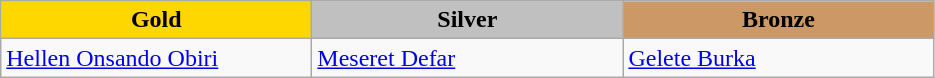<table class="wikitable" style="text-align:left">
<tr align="center">
<td width=200 bgcolor=gold><strong>Gold</strong></td>
<td width=200 bgcolor=silver><strong>Silver</strong></td>
<td width=200 bgcolor=CC9966><strong>Bronze</strong></td>
</tr>
<tr>
<td><a href='#'>Hellen Onsando Obiri</a> <br><em></em></td>
<td><a href='#'>Meseret Defar</a><br><em></em></td>
<td><a href='#'>Gelete Burka</a><br><em></em></td>
</tr>
</table>
